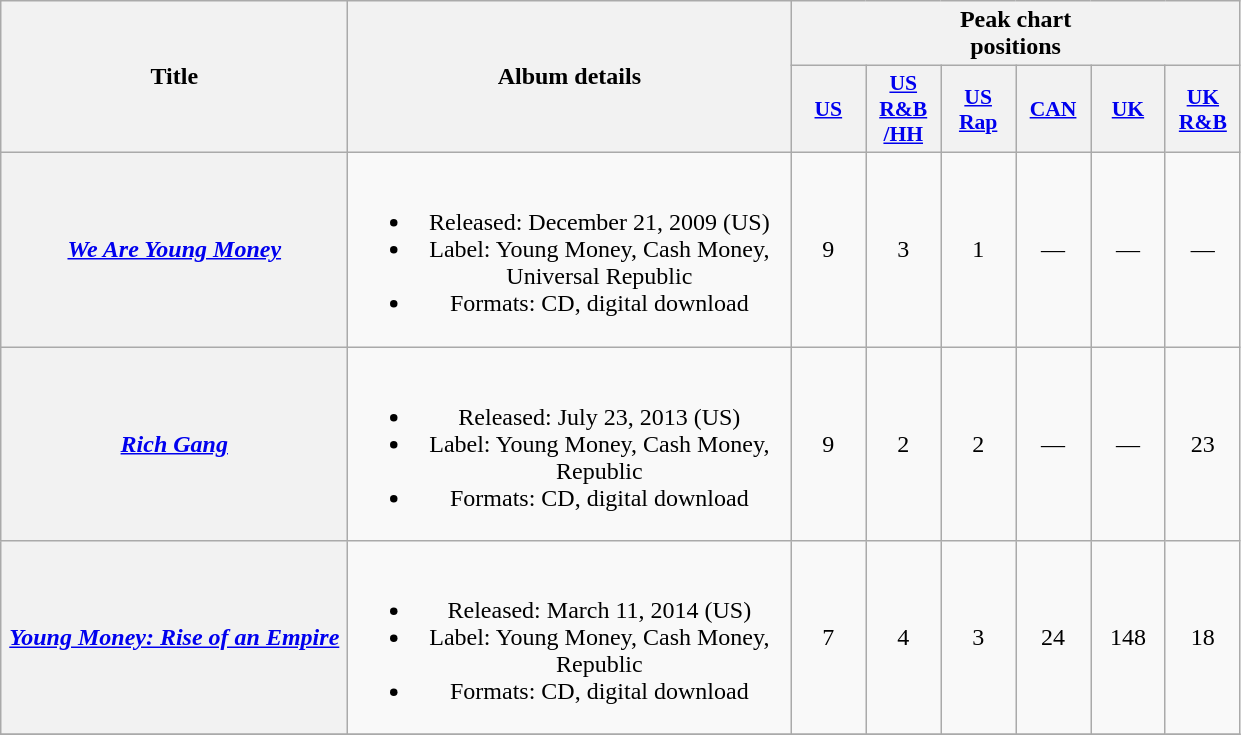<table class="wikitable plainrowheaders" style="text-align:center;">
<tr>
<th scope="col" rowspan="2" style="width:14em;">Title</th>
<th scope="col" rowspan="2" style="width:18em;">Album details</th>
<th colspan="6" scope="col">Peak chart<br>positions</th>
</tr>
<tr>
<th scope="col" style="width:3em;font-size:90%;"><a href='#'>US</a></th>
<th scope="col" style="width:3em;font-size:90%;"><a href='#'>US<br>R&B<br>/HH</a></th>
<th scope="col" style="width:3em;font-size:90%;"><a href='#'>US<br>Rap</a></th>
<th scope="col" style="width:3em;font-size:90%;"><a href='#'>CAN</a><br></th>
<th scope="col" style="width:3em;font-size:90%;"><a href='#'>UK</a><br></th>
<th scope="col" style="width:3em;font-size:90%;"><a href='#'>UK<br>R&B</a><br></th>
</tr>
<tr>
<th scope="row"><em><a href='#'>We Are Young Money</a></em></th>
<td><br><ul><li>Released: December 21, 2009 <span>(US)</span></li><li>Label: Young Money, Cash Money, Universal Republic</li><li>Formats: CD, digital download</li></ul></td>
<td>9</td>
<td>3</td>
<td>1</td>
<td>—</td>
<td>—</td>
<td>—</td>
</tr>
<tr>
<th scope="row"><em><a href='#'>Rich Gang</a></em></th>
<td><br><ul><li>Released: July 23, 2013 <span>(US)</span></li><li>Label: Young Money, Cash Money, Republic</li><li>Formats: CD, digital download</li></ul></td>
<td>9</td>
<td>2</td>
<td>2</td>
<td>—</td>
<td>—</td>
<td>23</td>
</tr>
<tr>
<th scope="row"><em><a href='#'>Young Money: Rise of an Empire</a></em></th>
<td><br><ul><li>Released: March 11, 2014 <span>(US)</span></li><li>Label: Young Money, Cash Money, Republic</li><li>Formats: CD, digital download</li></ul></td>
<td>7</td>
<td>4</td>
<td>3</td>
<td>24</td>
<td>148</td>
<td>18</td>
</tr>
<tr>
</tr>
</table>
